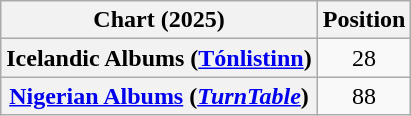<table class="wikitable sortable plainrowheaders" style="text-align:center">
<tr>
<th scope="col">Chart (2025)</th>
<th scope="col">Position</th>
</tr>
<tr>
<th scope="row">Icelandic Albums (<a href='#'>Tónlistinn</a>)</th>
<td>28</td>
</tr>
<tr>
<th scope="row"><a href='#'>Nigerian Albums</a> (<em><a href='#'>TurnTable</a></em>)</th>
<td>88</td>
</tr>
</table>
